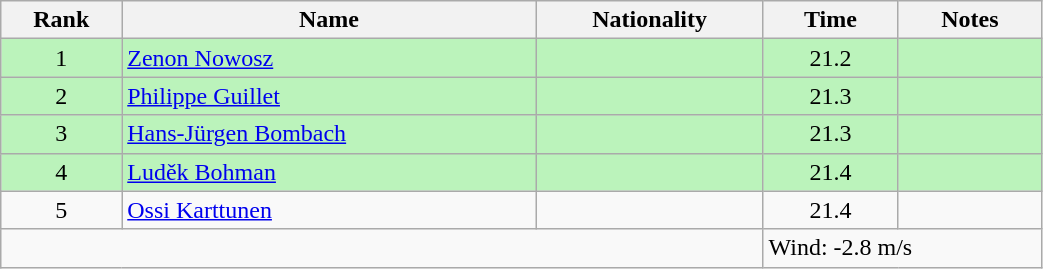<table class="wikitable sortable" style="text-align:center;width: 55%">
<tr>
<th>Rank</th>
<th>Name</th>
<th>Nationality</th>
<th>Time</th>
<th>Notes</th>
</tr>
<tr bgcolor=bbf3bb>
<td>1</td>
<td align=left><a href='#'>Zenon Nowosz</a></td>
<td align=left></td>
<td>21.2</td>
<td></td>
</tr>
<tr bgcolor=bbf3bb>
<td>2</td>
<td align=left><a href='#'>Philippe Guillet</a></td>
<td align=left></td>
<td>21.3</td>
<td></td>
</tr>
<tr bgcolor=bbf3bb>
<td>3</td>
<td align=left><a href='#'>Hans-Jürgen Bombach</a></td>
<td align=left></td>
<td>21.3</td>
<td></td>
</tr>
<tr bgcolor=bbf3bb>
<td>4</td>
<td align=left><a href='#'>Luděk Bohman</a></td>
<td align=left></td>
<td>21.4</td>
<td></td>
</tr>
<tr>
<td>5</td>
<td align=left><a href='#'>Ossi Karttunen</a></td>
<td align=left></td>
<td>21.4</td>
<td></td>
</tr>
<tr class="sortbottom">
<td colspan="3"></td>
<td colspan="2" style="text-align:left;">Wind: -2.8 m/s</td>
</tr>
</table>
